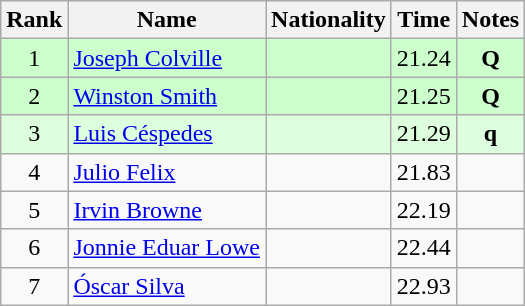<table class="wikitable sortable" style="text-align:center">
<tr>
<th>Rank</th>
<th>Name</th>
<th>Nationality</th>
<th>Time</th>
<th>Notes</th>
</tr>
<tr bgcolor=ccffcc>
<td align=center>1</td>
<td align=left><a href='#'>Joseph Colville</a></td>
<td align=left></td>
<td>21.24</td>
<td><strong>Q</strong></td>
</tr>
<tr bgcolor=ccffcc>
<td align=center>2</td>
<td align=left><a href='#'>Winston Smith</a></td>
<td align=left></td>
<td>21.25</td>
<td><strong>Q</strong></td>
</tr>
<tr bgcolor=ddffdd>
<td align=center>3</td>
<td align=left><a href='#'>Luis Céspedes</a></td>
<td align=left></td>
<td>21.29</td>
<td><strong>q</strong></td>
</tr>
<tr>
<td align=center>4</td>
<td align=left><a href='#'>Julio Felix</a></td>
<td align=left></td>
<td>21.83</td>
<td></td>
</tr>
<tr>
<td align=center>5</td>
<td align=left><a href='#'>Irvin Browne</a></td>
<td align=left></td>
<td>22.19</td>
<td></td>
</tr>
<tr>
<td align=center>6</td>
<td align=left><a href='#'>Jonnie Eduar Lowe</a></td>
<td align=left></td>
<td>22.44</td>
<td></td>
</tr>
<tr>
<td align=center>7</td>
<td align=left><a href='#'>Óscar Silva</a></td>
<td align=left></td>
<td>22.93</td>
<td></td>
</tr>
</table>
